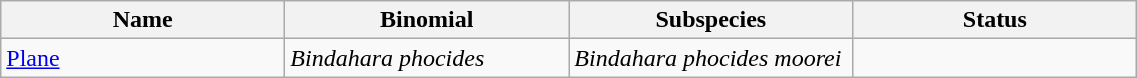<table width=60% class="wikitable">
<tr>
<th width=20%>Name</th>
<th width=20%>Binomial</th>
<th width=20%>Subspecies</th>
<th width=20%>Status</th>
</tr>
<tr>
<td><a href='#'>Plane</a><br>
</td>
<td><em>Bindahara phocides</em></td>
<td><em>Bindahara phocides moorei</em></td>
<td></td>
</tr>
</table>
